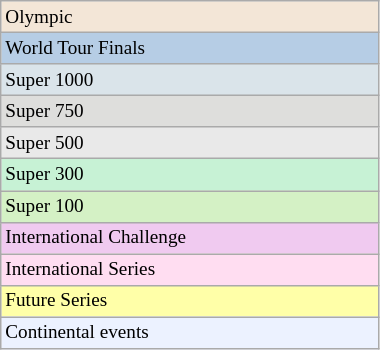<table class="wikitable" style="font-size:80%; width:20%">
<tr bgcolor="#F3E6D7">
<td>Olympic</td>
</tr>
<tr bgcolor="#B6CDE5">
<td>World Tour Finals</td>
</tr>
<tr bgcolor="#DAE4EA">
<td>Super 1000</td>
</tr>
<tr bgcolor="#DEDEDC">
<td>Super 750</td>
</tr>
<tr bgcolor="#E9E9E9">
<td>Super 500</td>
</tr>
<tr bgcolor="#C7F2D5">
<td>Super 300</td>
</tr>
<tr bgcolor="#D4F1C5">
<td>Super 100</td>
</tr>
<tr bgcolor="#F0CAF0">
<td>International Challenge</td>
</tr>
<tr bgcolor="#FFDDF1">
<td>International Series</td>
</tr>
<tr bgcolor="#FFFFA8">
<td>Future Series</td>
</tr>
<tr bgcolor="#ECF2FF">
<td>Continental events</td>
</tr>
</table>
